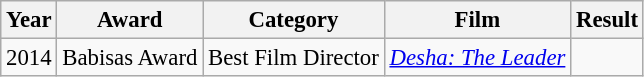<table class="wikitable" style="font-size: 95%;">
<tr>
<th>Year</th>
<th>Award</th>
<th>Category</th>
<th>Film</th>
<th>Result</th>
</tr>
<tr>
<td>2014</td>
<td>Babisas Award</td>
<td>Best Film Director</td>
<td><em><a href='#'>Desha: The Leader</a></em></td>
<td></td>
</tr>
</table>
